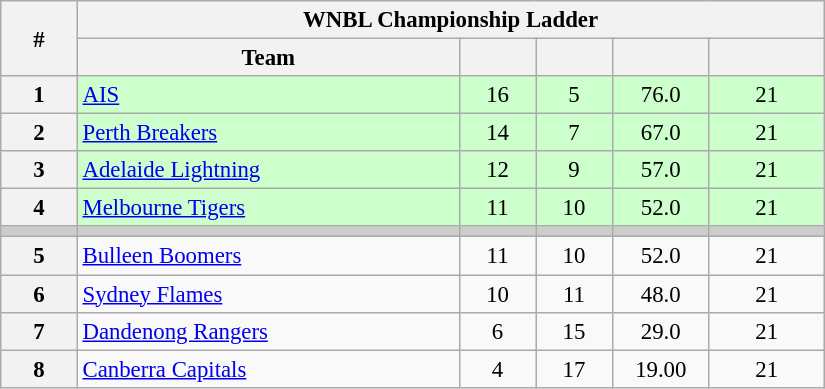<table class="wikitable" width="43.5%" style="font-size:95%; text-align:center">
<tr>
<th width="5%" rowspan=2>#</th>
<th colspan="6" align="center"><strong>WNBL Championship Ladder</strong></th>
</tr>
<tr>
<th width="25%">Team</th>
<th width="5%"></th>
<th width="5%"></th>
<th width="5%"></th>
<th width="7.5%"></th>
</tr>
<tr style="background-color:#CCFFCC">
<th>1</th>
<td style="text-align:left;"><a href='#'>AIS</a></td>
<td>16</td>
<td>5</td>
<td>76.0</td>
<td>21</td>
</tr>
<tr style="background-color:#CCFFCC">
<th>2</th>
<td style="text-align:left;"><a href='#'>Perth Breakers</a></td>
<td>14</td>
<td>7</td>
<td>67.0</td>
<td>21</td>
</tr>
<tr style="background-color:#CCFFCC">
<th>3</th>
<td style="text-align:left;"><a href='#'>Adelaide Lightning</a></td>
<td>12</td>
<td>9</td>
<td>57.0</td>
<td>21</td>
</tr>
<tr style="background-color:#CCFFCC">
<th>4</th>
<td style="text-align:left;"><a href='#'>Melbourne Tigers</a></td>
<td>11</td>
<td>10</td>
<td>52.0</td>
<td>21</td>
</tr>
<tr style="background-color:#cccccc;">
<td></td>
<td></td>
<td></td>
<td></td>
<td></td>
<td></td>
</tr>
<tr>
<th>5</th>
<td style="text-align:left;"><a href='#'>Bulleen Boomers</a></td>
<td>11</td>
<td>10</td>
<td>52.0</td>
<td>21</td>
</tr>
<tr>
<th>6</th>
<td style="text-align:left;"><a href='#'>Sydney Flames</a></td>
<td>10</td>
<td>11</td>
<td>48.0</td>
<td>21</td>
</tr>
<tr>
<th>7</th>
<td style="text-align:left;"><a href='#'>Dandenong Rangers</a></td>
<td>6</td>
<td>15</td>
<td>29.0</td>
<td>21</td>
</tr>
<tr>
<th>8</th>
<td style="text-align:left;"><a href='#'>Canberra Capitals</a></td>
<td>4</td>
<td>17</td>
<td>19.00</td>
<td>21</td>
</tr>
</table>
